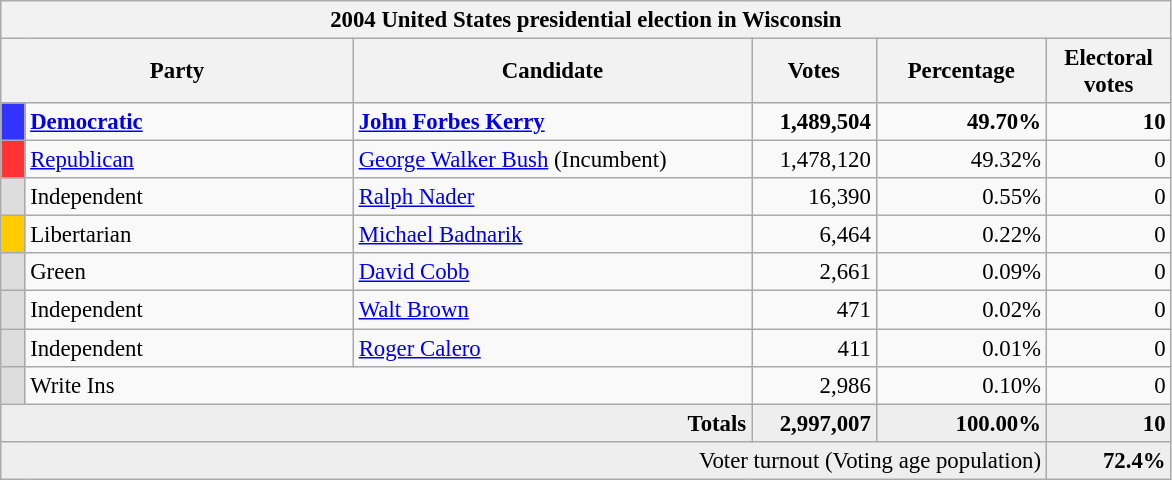<table class="wikitable" style="font-size: 95%;">
<tr>
<th colspan="6">2004 United States presidential election in Wisconsin</th>
</tr>
<tr>
<th colspan="2" style="width: 15em">Party</th>
<th style="width: 17em">Candidate</th>
<th style="width: 5em">Votes</th>
<th style="width: 7em">Percentage</th>
<th style="width: 5em">Electoral votes</th>
</tr>
<tr>
<th style="background:#33f; width:3px;"></th>
<td style="width: 130px"><strong><a href='#'>Democratic</a></strong></td>
<td><strong><a href='#'>John Forbes Kerry</a></strong></td>
<td style="text-align:right;"><strong>1,489,504</strong></td>
<td style="text-align:right;"><strong>49.70%</strong></td>
<td style="text-align:right;"><strong>10</strong></td>
</tr>
<tr>
<th style="background:#f33; width:3px;"></th>
<td style="width: 130px"><a href='#'>Republican</a></td>
<td><a href='#'>George Walker Bush</a> (Incumbent)</td>
<td style="text-align:right;">1,478,120</td>
<td style="text-align:right;">49.32%</td>
<td style="text-align:right;">0</td>
</tr>
<tr>
<th style="background:#ddd; width:3px;"></th>
<td style="width: 130px">Independent</td>
<td><a href='#'>Ralph Nader</a></td>
<td style="text-align:right;">16,390</td>
<td style="text-align:right;">0.55%</td>
<td style="text-align:right;">0</td>
</tr>
<tr>
<th style="background:#fc0; width:3px;"></th>
<td style="width: 130px">Libertarian</td>
<td><a href='#'>Michael Badnarik</a></td>
<td style="text-align:right;">6,464</td>
<td style="text-align:right;">0.22%</td>
<td style="text-align:right;">0</td>
</tr>
<tr>
<th style="background:#ddd; width:3px;"></th>
<td style="width: 130px">Green</td>
<td><a href='#'>David Cobb</a></td>
<td style="text-align:right;">2,661</td>
<td style="text-align:right;">0.09%</td>
<td style="text-align:right;">0</td>
</tr>
<tr>
<th style="background:#ddd; width:3px;"></th>
<td style="width: 130px">Independent</td>
<td><a href='#'>Walt Brown</a></td>
<td style="text-align:right;">471</td>
<td style="text-align:right;">0.02%</td>
<td style="text-align:right;">0</td>
</tr>
<tr>
<th style="background:#ddd; width:3px;"></th>
<td style="width: 130px">Independent</td>
<td><a href='#'>Roger Calero</a></td>
<td style="text-align:right;">411</td>
<td style="text-align:right;">0.01%</td>
<td style="text-align:right;">0</td>
</tr>
<tr>
<th style="background:#ddd; width:3px;"></th>
<td colspan="2">Write Ins</td>
<td style="text-align:right;">2,986</td>
<td style="text-align:right;">0.10%</td>
<td style="text-align:right;">0</td>
</tr>
<tr style="background:#eee; text-align:right;">
<td colspan="3"><strong>Totals</strong></td>
<td><strong>2,997,007</strong></td>
<td><strong>100.00%</strong></td>
<td><strong>10</strong></td>
</tr>
<tr style="background:#eee; text-align:right;">
<td colspan="5">Voter turnout (Voting age population)</td>
<td><strong>72.4%</strong></td>
</tr>
</table>
